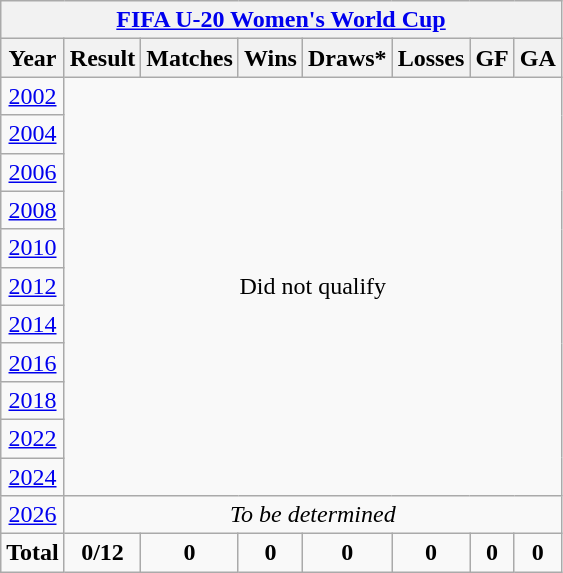<table class="wikitable" style="text-align: center;">
<tr>
<th colspan=10><a href='#'>FIFA U-20 Women's World Cup</a></th>
</tr>
<tr>
<th>Year</th>
<th>Result</th>
<th>Matches</th>
<th>Wins</th>
<th>Draws*</th>
<th>Losses</th>
<th>GF</th>
<th>GA</th>
</tr>
<tr>
<td> <a href='#'>2002</a></td>
<td rowspan=11 colspan=7>Did not qualify</td>
</tr>
<tr>
<td> <a href='#'>2004</a></td>
</tr>
<tr>
<td> <a href='#'>2006</a></td>
</tr>
<tr>
<td> <a href='#'>2008</a></td>
</tr>
<tr>
<td> <a href='#'>2010</a></td>
</tr>
<tr>
<td> <a href='#'>2012</a></td>
</tr>
<tr>
<td> <a href='#'>2014</a></td>
</tr>
<tr>
<td> <a href='#'>2016</a></td>
</tr>
<tr>
<td> <a href='#'>2018</a></td>
</tr>
<tr>
<td> <a href='#'>2022</a></td>
</tr>
<tr>
<td> <a href='#'>2024</a></td>
</tr>
<tr>
<td> <a href='#'>2026</a></td>
<td colspan=7><em>To be determined</em></td>
</tr>
<tr>
<td><strong>Total</strong></td>
<td><strong>0/12</strong></td>
<td><strong>0</strong></td>
<td><strong>0</strong></td>
<td><strong>0</strong></td>
<td><strong>0</strong></td>
<td><strong>0</strong></td>
<td><strong>0</strong></td>
</tr>
</table>
